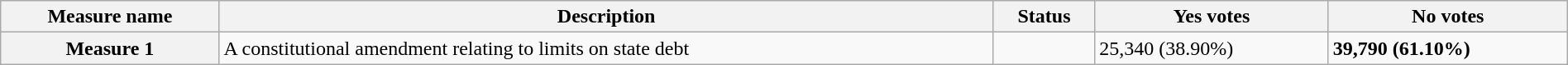<table class="wikitable sortable plainrowheaders" style="width:100%">
<tr>
<th scope="col">Measure name</th>
<th class="unsortable" scope="col">Description</th>
<th scope="col">Status</th>
<th scope="col">Yes votes</th>
<th scope="col">No votes</th>
</tr>
<tr>
<th scope="row">Measure 1</th>
<td>A constitutional amendment relating to limits on state debt</td>
<td></td>
<td>25,340 (38.90%)</td>
<td><strong>39,790 (61.10%)</strong></td>
</tr>
</table>
